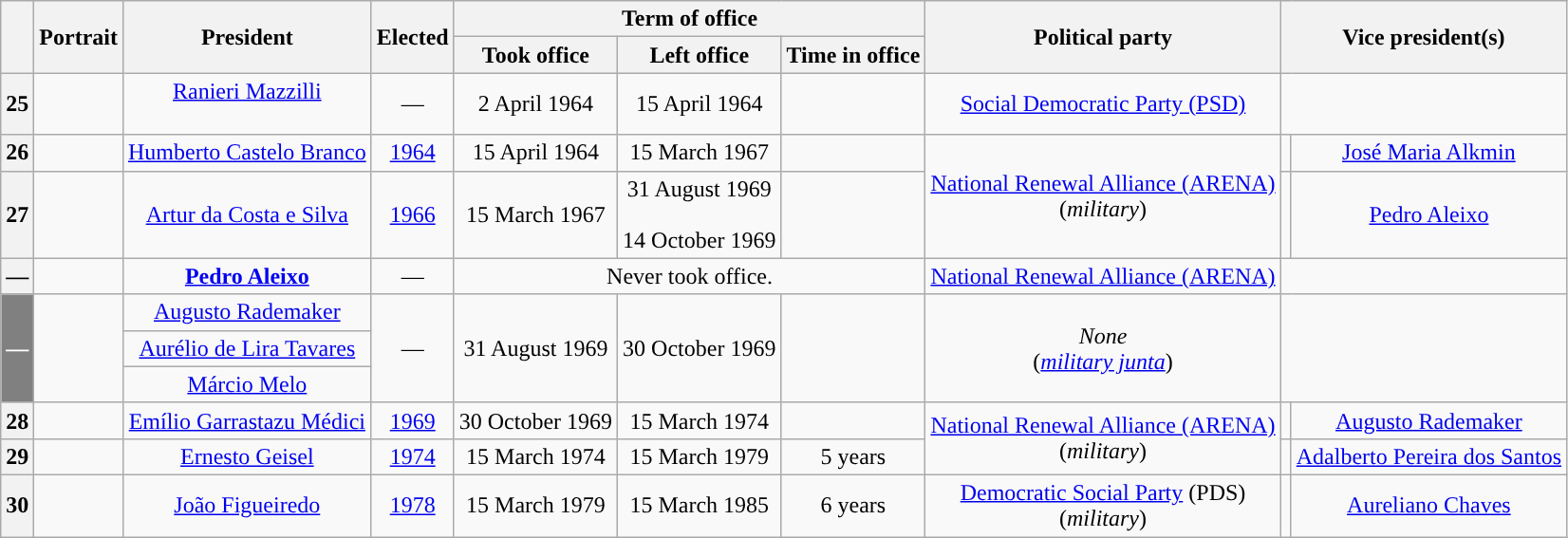<table class=wikitable style=text-align:center>
<tr>
<th rowspan="2"></th>
<th rowspan="2">Portrait</th>
<th rowspan="2">President<br></th>
<th rowspan="2">Elected</th>
<th colspan="3"><strong>Term of office</strong></th>
<th rowspan="2">Political party</th>
<th colspan="2" rowspan="2">Vice president(s)</th>
</tr>
<tr bgcolor="#cccccc">
<th>Took office</th>
<th>Left office</th>
<th>Time in office</th>
</tr>
<tr>
<th style="background:">25</th>
<td></td>
<td><a href='#'>Ranieri Mazzilli</a><br><br></td>
<td>—</td>
<td>2 April 1964</td>
<td>15 April 1964</td>
<td></td>
<td><a href='#'>Social Democratic Party (PSD)</a></td>
<td colspan="2" ></td>
</tr>
<tr>
<th style="background:">26</th>
<td></td>
<td><a href='#'>Humberto Castelo Branco</a><br></td>
<td><a href='#'>1964</a></td>
<td>15 April 1964</td>
<td>15 March 1967</td>
<td></td>
<td rowspan="2"><a href='#'>National Renewal Alliance (ARENA)</a><br>(<em>military</em>)</td>
<td style="background:"></td>
<td><a href='#'>José Maria Alkmin</a><br></td>
</tr>
<tr>
<th style="background:">27</th>
<td></td>
<td><a href='#'>Artur da Costa e Silva</a><br></td>
<td><a href='#'>1966</a></td>
<td>15 March 1967</td>
<td>31 August 1969<br><br>14 October 1969 </td>
<td></td>
<td style="background:"></td>
<td><a href='#'>Pedro Aleixo</a><br></td>
</tr>
<tr>
<th style="background:">—</th>
<td></td>
<td><strong><a href='#'>Pedro Aleixo</a></strong> <br></td>
<td>—</td>
<td colspan="3" align="center">Never took office.</td>
<td><a href='#'>National Renewal Alliance (ARENA)</a><br></td>
<td colspan="2" ></td>
</tr>
<tr>
<th rowspan="3" style="background:gray; color:white;">—</th>
<td rowspan="3"></td>
<td><a href='#'>Augusto Rademaker</a></td>
<td rowspan="3">—</td>
<td rowspan="3">31 August 1969</td>
<td rowspan="3">30 October 1969</td>
<td rowspan="3"></td>
<td rowspan="3"><em>None</em><br>(<em><a href='#'>military junta</a></em>)</td>
<td colspan="2" rowspan="3" ></td>
</tr>
<tr>
<td><a href='#'>Aurélio de Lira Tavares</a></td>
</tr>
<tr>
<td><a href='#'>Márcio Melo</a></td>
</tr>
<tr>
<th style="background:">28</th>
<td></td>
<td><a href='#'>Emílio Garrastazu Médici</a><br></td>
<td><a href='#'>1969</a></td>
<td>30 October 1969</td>
<td>15 March 1974</td>
<td></td>
<td rowspan="2"><a href='#'>National Renewal Alliance (ARENA)</a><br>(<em>military</em>)</td>
<td style="background:"></td>
<td><a href='#'>Augusto Rademaker</a><br></td>
</tr>
<tr>
<th style="background:">29</th>
<td></td>
<td><a href='#'>Ernesto Geisel</a><br></td>
<td><a href='#'>1974</a></td>
<td>15 March 1974</td>
<td>15 March 1979</td>
<td>5 years</td>
<td style="background:"></td>
<td><a href='#'>Adalberto Pereira dos Santos</a><br></td>
</tr>
<tr>
<th style="background:">30</th>
<td></td>
<td><a href='#'>João Figueiredo</a><br></td>
<td><a href='#'>1978</a></td>
<td>15 March 1979</td>
<td>15 March 1985</td>
<td>6 years</td>
<td><a href='#'>Democratic Social Party</a> (PDS)<br>(<em>military</em>)</td>
<td style="background:"></td>
<td><a href='#'>Aureliano Chaves</a><br></td>
</tr>
</table>
